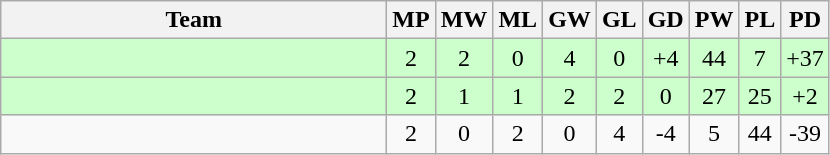<table class=wikitable style="text-align:center">
<tr>
<th width=250>Team</th>
<th width=20>MP</th>
<th width=20>MW</th>
<th width=20>ML</th>
<th width=20>GW</th>
<th width=20>GL</th>
<th width=20>GD</th>
<th width=20>PW</th>
<th width=20>PL</th>
<th width=20>PD</th>
</tr>
<tr style="background:#cfc;">
<td align=left><br></td>
<td>2</td>
<td>2</td>
<td>0</td>
<td>4</td>
<td>0</td>
<td>+4</td>
<td>44</td>
<td>7</td>
<td>+37</td>
</tr>
<tr style="background:#cfc;">
<td align=left><br></td>
<td>2</td>
<td>1</td>
<td>1</td>
<td>2</td>
<td>2</td>
<td>0</td>
<td>27</td>
<td>25</td>
<td>+2</td>
</tr>
<tr>
<td align=left><br></td>
<td>2</td>
<td>0</td>
<td>2</td>
<td>0</td>
<td>4</td>
<td>-4</td>
<td>5</td>
<td>44</td>
<td>-39</td>
</tr>
</table>
